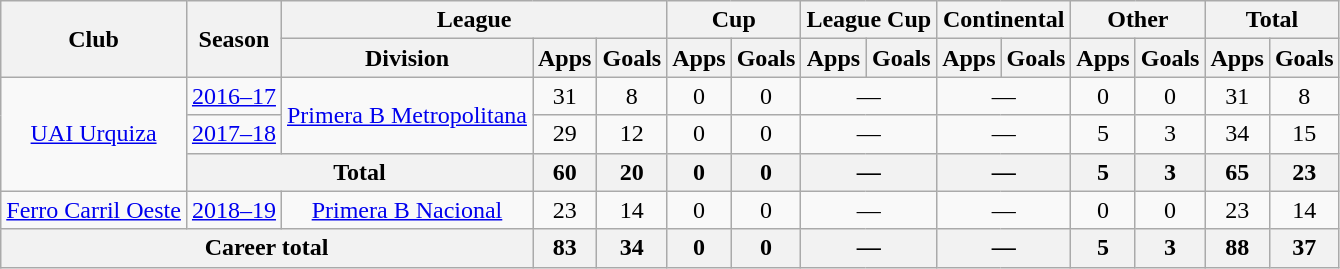<table class="wikitable" style="text-align:center">
<tr>
<th rowspan="2">Club</th>
<th rowspan="2">Season</th>
<th colspan="3">League</th>
<th colspan="2">Cup</th>
<th colspan="2">League Cup</th>
<th colspan="2">Continental</th>
<th colspan="2">Other</th>
<th colspan="2">Total</th>
</tr>
<tr>
<th>Division</th>
<th>Apps</th>
<th>Goals</th>
<th>Apps</th>
<th>Goals</th>
<th>Apps</th>
<th>Goals</th>
<th>Apps</th>
<th>Goals</th>
<th>Apps</th>
<th>Goals</th>
<th>Apps</th>
<th>Goals</th>
</tr>
<tr>
<td rowspan="3"><a href='#'>UAI Urquiza</a></td>
<td><a href='#'>2016–17</a></td>
<td rowspan="2"><a href='#'>Primera B Metropolitana</a></td>
<td>31</td>
<td>8</td>
<td>0</td>
<td>0</td>
<td colspan="2">—</td>
<td colspan="2">—</td>
<td>0</td>
<td>0</td>
<td>31</td>
<td>8</td>
</tr>
<tr>
<td><a href='#'>2017–18</a></td>
<td>29</td>
<td>12</td>
<td>0</td>
<td>0</td>
<td colspan="2">—</td>
<td colspan="2">—</td>
<td>5</td>
<td>3</td>
<td>34</td>
<td>15</td>
</tr>
<tr>
<th colspan="2">Total</th>
<th>60</th>
<th>20</th>
<th>0</th>
<th>0</th>
<th colspan="2">—</th>
<th colspan="2">—</th>
<th>5</th>
<th>3</th>
<th>65</th>
<th>23</th>
</tr>
<tr>
<td rowspan="1"><a href='#'>Ferro Carril Oeste</a></td>
<td><a href='#'>2018–19</a></td>
<td rowspan="1"><a href='#'>Primera B Nacional</a></td>
<td>23</td>
<td>14</td>
<td>0</td>
<td>0</td>
<td colspan="2">—</td>
<td colspan="2">—</td>
<td>0</td>
<td>0</td>
<td>23</td>
<td>14</td>
</tr>
<tr>
<th colspan="3">Career total</th>
<th>83</th>
<th>34</th>
<th>0</th>
<th>0</th>
<th colspan="2">—</th>
<th colspan="2">—</th>
<th>5</th>
<th>3</th>
<th>88</th>
<th>37</th>
</tr>
</table>
